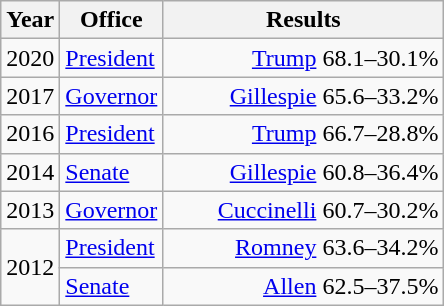<table class=wikitable>
<tr>
<th width="30">Year</th>
<th width="60">Office</th>
<th width="180">Results</th>
</tr>
<tr>
<td>2020</td>
<td><a href='#'>President</a></td>
<td align="right" ><a href='#'>Trump</a> 68.1–30.1%</td>
</tr>
<tr>
<td>2017</td>
<td><a href='#'>Governor</a></td>
<td align="right" ><a href='#'>Gillespie</a> 65.6–33.2%</td>
</tr>
<tr>
<td>2016</td>
<td><a href='#'>President</a></td>
<td align="right" ><a href='#'>Trump</a> 66.7–28.8%</td>
</tr>
<tr>
<td>2014</td>
<td><a href='#'>Senate</a></td>
<td align="right" ><a href='#'>Gillespie</a> 60.8–36.4%</td>
</tr>
<tr>
<td>2013</td>
<td><a href='#'>Governor</a></td>
<td align="right" ><a href='#'>Cuccinelli</a> 60.7–30.2%</td>
</tr>
<tr>
<td rowspan="2">2012</td>
<td><a href='#'>President</a></td>
<td align="right" ><a href='#'>Romney</a> 63.6–34.2%</td>
</tr>
<tr>
<td><a href='#'>Senate</a></td>
<td align="right" ><a href='#'>Allen</a> 62.5–37.5%</td>
</tr>
</table>
